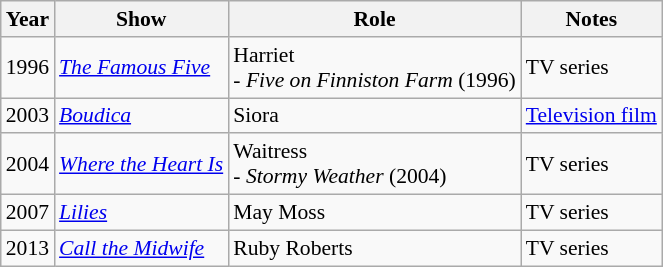<table class="wikitable" style="font-size: 90%;">
<tr>
<th>Year</th>
<th>Show</th>
<th>Role</th>
<th>Notes</th>
</tr>
<tr>
<td rowspan="1">1996</td>
<td><em><a href='#'>The Famous Five</a></em></td>
<td>Harriet<br>- <em>Five on Finniston Farm </em> (1996)</td>
<td>TV series</td>
</tr>
<tr>
<td rowspan="1">2003</td>
<td><em><a href='#'>Boudica</a></em></td>
<td>Siora</td>
<td><a href='#'>Television film</a></td>
</tr>
<tr>
<td rowspan="1">2004</td>
<td><em><a href='#'>Where the Heart Is</a></em></td>
<td>Waitress<br>- <em>Stormy Weather</em> (2004)</td>
<td>TV series</td>
</tr>
<tr>
<td rowspan="1">2007</td>
<td><em><a href='#'>Lilies</a></em></td>
<td>May Moss</td>
<td>TV series</td>
</tr>
<tr>
<td rowspan="1">2013</td>
<td><em><a href='#'>Call the Midwife</a></em></td>
<td>Ruby Roberts</td>
<td>TV series</td>
</tr>
</table>
